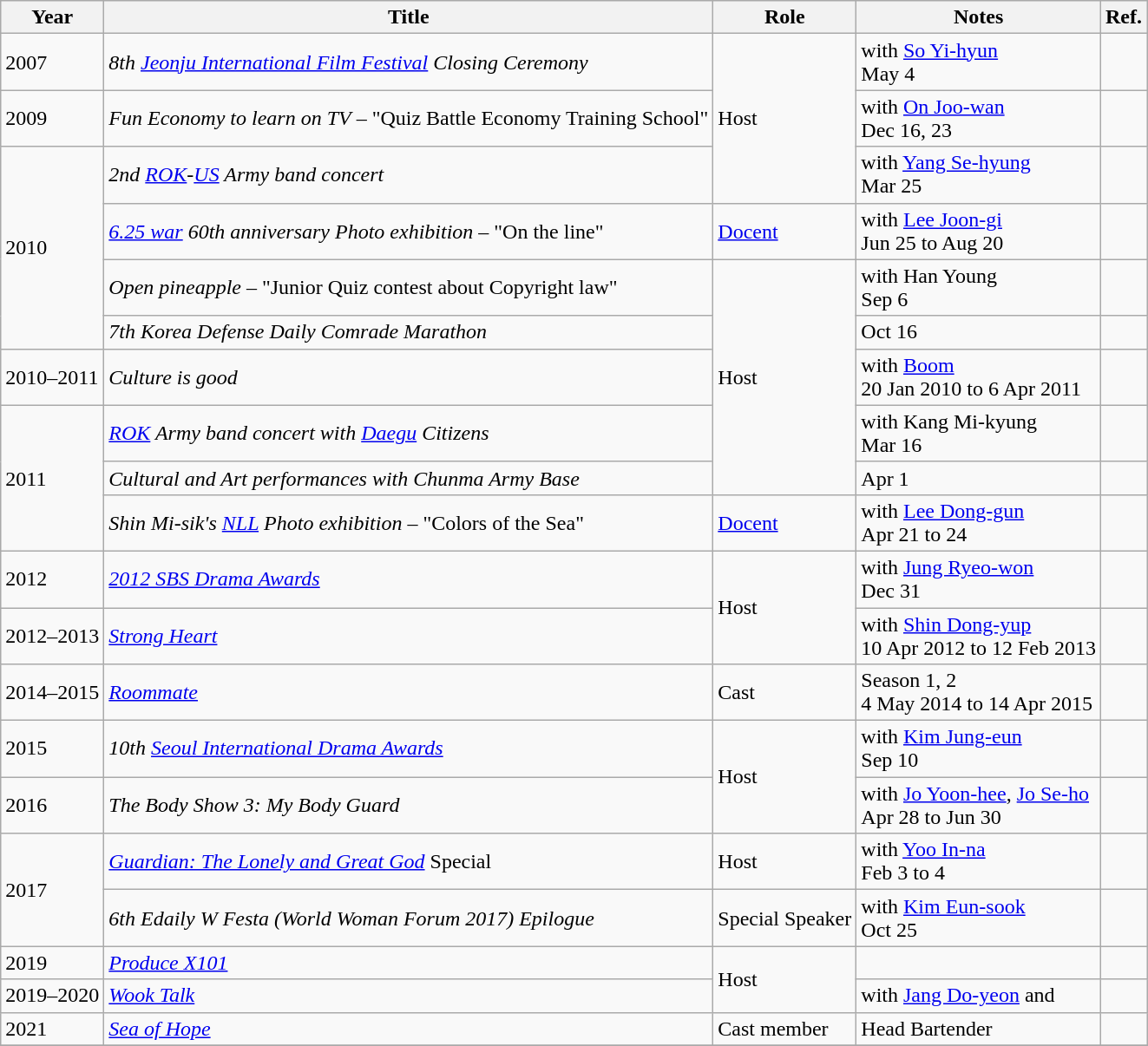<table class="wikitable">
<tr>
<th>Year</th>
<th>Title</th>
<th>Role</th>
<th>Notes</th>
<th>Ref.</th>
</tr>
<tr>
<td>2007</td>
<td><em>8th <a href='#'>Jeonju International Film Festival</a> Closing Ceremony</em> </td>
<td rowspan=3>Host</td>
<td>with <a href='#'>So Yi-hyun</a><br>May 4</td>
<td></td>
</tr>
<tr>
<td>2009</td>
<td><em>Fun Economy to learn on TV</em> – "Quiz Battle Economy Training School" </td>
<td>with <a href='#'>On Joo-wan</a><br>Dec 16, 23</td>
<td></td>
</tr>
<tr>
<td rowspan=4>2010</td>
<td><em>2nd <a href='#'>ROK</a>-<a href='#'>US</a> Army band concert</em> </td>
<td>with <a href='#'>Yang Se-hyung</a><br>Mar 25</td>
<td></td>
</tr>
<tr>
<td><em><a href='#'>6.25 war</a> 60th anniversary Photo exhibition</em> –  "On the line" </td>
<td><a href='#'>Docent</a> </td>
<td>with <a href='#'>Lee Joon-gi</a><br>Jun 25 to Aug 20</td>
<td></td>
</tr>
<tr>
<td><em>Open pineapple</em> –  "Junior Quiz contest about Copyright law" </td>
<td rowspan=5>Host</td>
<td>with Han Young<br>Sep 6</td>
<td></td>
</tr>
<tr>
<td><em>7th Korea Defense Daily Comrade Marathon</em> </td>
<td>Oct 16</td>
<td></td>
</tr>
<tr>
<td>2010–2011</td>
<td><em>Culture is good</em> </td>
<td>with <a href='#'>Boom</a><br>20 Jan 2010 to 6 Apr 2011</td>
<td></td>
</tr>
<tr>
<td rowspan=3>2011</td>
<td><em><a href='#'>ROK</a> Army band concert with <a href='#'>Daegu</a> Citizens</em> </td>
<td>with Kang Mi-kyung<br>Mar 16</td>
<td></td>
</tr>
<tr>
<td><em>Cultural and Art performances with Chunma Army Base</em> </td>
<td>Apr 1</td>
<td></td>
</tr>
<tr>
<td><em>Shin Mi-sik's <a href='#'>NLL</a> Photo exhibition</em> –  "Colors of the Sea" </td>
<td><a href='#'>Docent</a></td>
<td>with <a href='#'>Lee Dong-gun</a><br>Apr 21 to 24</td>
<td></td>
</tr>
<tr>
<td>2012</td>
<td><em><a href='#'>2012 SBS Drama Awards</a></em></td>
<td rowspan=2>Host</td>
<td>with <a href='#'>Jung Ryeo-won</a><br>Dec 31</td>
<td></td>
</tr>
<tr>
<td>2012–2013</td>
<td><em><a href='#'>Strong Heart</a></em> </td>
<td>with <a href='#'>Shin Dong-yup</a><br>10 Apr 2012 to 12 Feb 2013</td>
<td></td>
</tr>
<tr>
<td>2014–2015</td>
<td><em><a href='#'>Roommate</a></em></td>
<td>Cast</td>
<td>Season 1, 2<br>4 May 2014 to 14 Apr 2015</td>
<td></td>
</tr>
<tr>
<td>2015</td>
<td><em>10th <a href='#'>Seoul International Drama Awards</a></em></td>
<td rowspan=2>Host</td>
<td>with <a href='#'>Kim Jung-eun</a><br>Sep 10</td>
<td></td>
</tr>
<tr>
<td rowspan=1>2016</td>
<td><em>The Body Show 3: My Body Guard</em></td>
<td>with <a href='#'>Jo Yoon-hee</a>, <a href='#'>Jo Se-ho</a><br>Apr 28 to Jun 30</td>
<td></td>
</tr>
<tr>
<td rowspan=2>2017</td>
<td><em><a href='#'>Guardian: The Lonely and Great God</a></em> Special </td>
<td>Host</td>
<td>with <a href='#'>Yoo In-na</a><br>Feb 3 to 4</td>
<td></td>
</tr>
<tr>
<td><em>6th Edaily W Festa (World Woman Forum 2017) Epilogue</em> </td>
<td>Special Speaker</td>
<td>with <a href='#'>Kim Eun-sook</a><br>Oct 25</td>
<td></td>
</tr>
<tr>
<td>2019</td>
<td><em><a href='#'>Produce X101</a></em></td>
<td rowspan=2>Host</td>
<td></td>
<td></td>
</tr>
<tr>
<td>2019–2020</td>
<td><em><a href='#'>Wook Talk</a></em></td>
<td>with <a href='#'>Jang Do-yeon</a> and </td>
<td></td>
</tr>
<tr>
<td>2021</td>
<td><em><a href='#'>Sea of Hope</a></em></td>
<td rowspan=1>Cast member</td>
<td>Head Bartender</td>
<td></td>
</tr>
<tr>
</tr>
</table>
